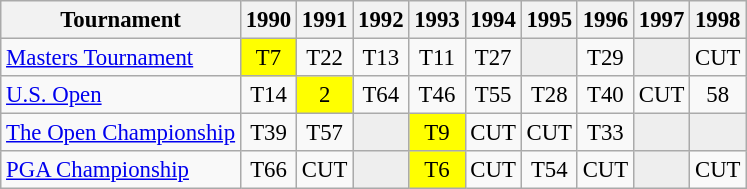<table class="wikitable" style="font-size:95%;text-align:center;">
<tr>
<th>Tournament</th>
<th>1990</th>
<th>1991</th>
<th>1992</th>
<th>1993</th>
<th>1994</th>
<th>1995</th>
<th>1996</th>
<th>1997</th>
<th>1998</th>
</tr>
<tr>
<td align=left><a href='#'>Masters Tournament</a></td>
<td style="background:yellow;">T7</td>
<td>T22</td>
<td>T13</td>
<td>T11</td>
<td>T27</td>
<td style="background:#eeeeee;"></td>
<td>T29</td>
<td style="background:#eeeeee;"></td>
<td>CUT</td>
</tr>
<tr>
<td align=left><a href='#'>U.S. Open</a></td>
<td>T14</td>
<td style="background:yellow;">2</td>
<td>T64</td>
<td>T46</td>
<td>T55</td>
<td>T28</td>
<td>T40</td>
<td>CUT</td>
<td>58</td>
</tr>
<tr>
<td align=left><a href='#'>The Open Championship</a></td>
<td>T39</td>
<td>T57</td>
<td style="background:#eeeeee;"></td>
<td style="background:yellow;">T9</td>
<td>CUT</td>
<td>CUT</td>
<td>T33</td>
<td style="background:#eeeeee;"></td>
<td style="background:#eeeeee;"></td>
</tr>
<tr>
<td align=left><a href='#'>PGA Championship</a></td>
<td>T66</td>
<td>CUT</td>
<td style="background:#eeeeee;"></td>
<td style="background:yellow;">T6</td>
<td>CUT</td>
<td>T54</td>
<td>CUT</td>
<td style="background:#eeeeee;"></td>
<td>CUT</td>
</tr>
</table>
